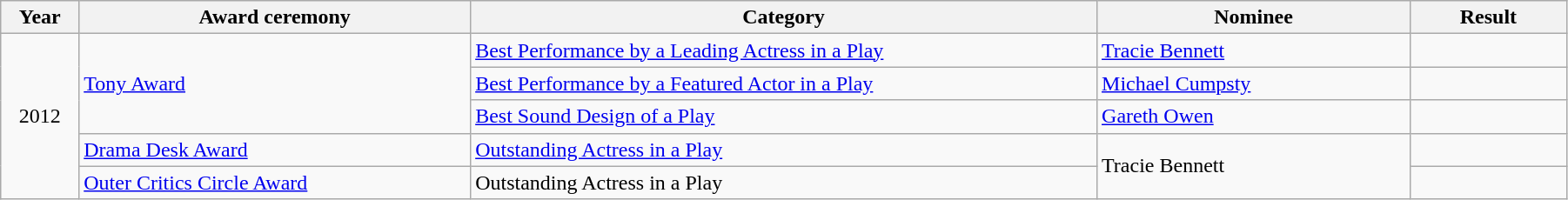<table class="wikitable" width="95%">
<tr>
<th width="5%">Year</th>
<th width="25%">Award ceremony</th>
<th width="40%">Category</th>
<th width="20%">Nominee</th>
<th width="10%">Result</th>
</tr>
<tr>
<td rowspan="5" align="center">2012</td>
<td rowspan="3"><a href='#'>Tony Award</a></td>
<td><a href='#'>Best Performance by a Leading Actress in a Play</a></td>
<td><a href='#'>Tracie Bennett</a></td>
<td></td>
</tr>
<tr>
<td><a href='#'>Best Performance by a Featured Actor in a Play</a></td>
<td><a href='#'>Michael Cumpsty</a></td>
<td></td>
</tr>
<tr>
<td><a href='#'>Best Sound Design of a Play</a></td>
<td><a href='#'>Gareth Owen</a></td>
<td></td>
</tr>
<tr>
<td><a href='#'>Drama Desk Award</a></td>
<td><a href='#'>Outstanding Actress in a Play</a></td>
<td rowspan="2">Tracie Bennett</td>
<td></td>
</tr>
<tr>
<td><a href='#'>Outer Critics Circle Award</a></td>
<td>Outstanding Actress in a Play</td>
<td></td>
</tr>
</table>
